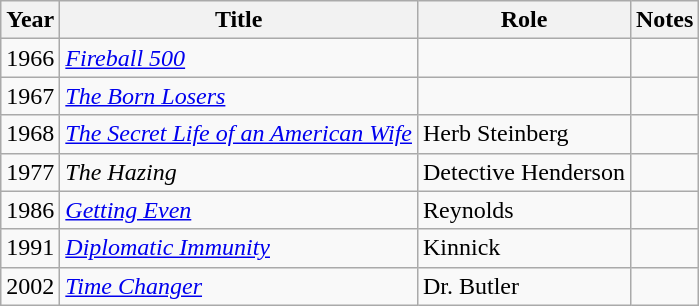<table class="wikitable">
<tr>
<th>Year</th>
<th>Title</th>
<th>Role</th>
<th>Notes</th>
</tr>
<tr>
<td>1966</td>
<td><em><a href='#'>Fireball 500</a></em></td>
<td></td>
<td></td>
</tr>
<tr>
<td>1967</td>
<td><em><a href='#'>The Born Losers</a></em></td>
<td></td>
<td></td>
</tr>
<tr>
<td>1968</td>
<td><em><a href='#'>The Secret Life of an American Wife</a></em></td>
<td>Herb Steinberg</td>
<td></td>
</tr>
<tr>
<td>1977</td>
<td><em>The Hazing</em></td>
<td>Detective Henderson</td>
<td></td>
</tr>
<tr>
<td>1986</td>
<td><em><a href='#'>Getting Even</a></em></td>
<td>Reynolds</td>
<td></td>
</tr>
<tr>
<td>1991</td>
<td><em><a href='#'>Diplomatic Immunity</a></em></td>
<td>Kinnick</td>
<td></td>
</tr>
<tr>
<td>2002</td>
<td><em><a href='#'>Time Changer</a></em></td>
<td>Dr. Butler</td>
<td></td>
</tr>
</table>
